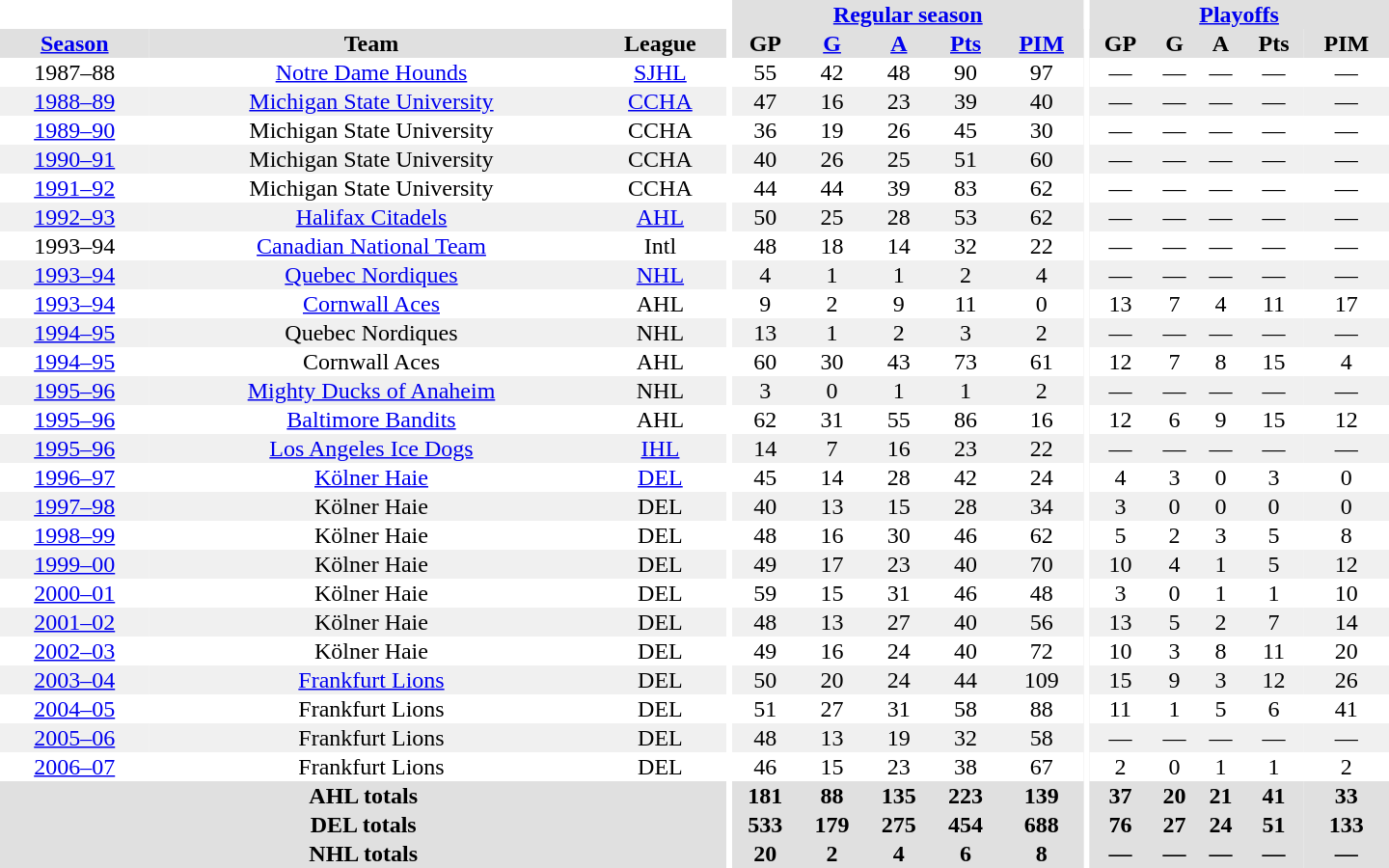<table border="0" cellpadding="1" cellspacing="0" style="text-align:center; width:60em">
<tr bgcolor="#e0e0e0">
<th colspan="3" bgcolor="#ffffff"></th>
<th rowspan="100" bgcolor="#ffffff"></th>
<th colspan="5"><a href='#'>Regular season</a></th>
<th rowspan="100" bgcolor="#ffffff"></th>
<th colspan="5"><a href='#'>Playoffs</a></th>
</tr>
<tr bgcolor="#e0e0e0">
<th><a href='#'>Season</a></th>
<th>Team</th>
<th>League</th>
<th>GP</th>
<th><a href='#'>G</a></th>
<th><a href='#'>A</a></th>
<th><a href='#'>Pts</a></th>
<th><a href='#'>PIM</a></th>
<th>GP</th>
<th>G</th>
<th>A</th>
<th>Pts</th>
<th>PIM</th>
</tr>
<tr>
<td>1987–88</td>
<td><a href='#'>Notre Dame Hounds</a></td>
<td><a href='#'>SJHL</a></td>
<td>55</td>
<td>42</td>
<td>48</td>
<td>90</td>
<td>97</td>
<td>—</td>
<td>—</td>
<td>—</td>
<td>—</td>
<td>—</td>
</tr>
<tr bgcolor="#f0f0f0">
<td><a href='#'>1988–89</a></td>
<td><a href='#'>Michigan State University</a></td>
<td><a href='#'>CCHA</a></td>
<td>47</td>
<td>16</td>
<td>23</td>
<td>39</td>
<td>40</td>
<td>—</td>
<td>—</td>
<td>—</td>
<td>—</td>
<td>—</td>
</tr>
<tr>
<td><a href='#'>1989–90</a></td>
<td>Michigan State University</td>
<td>CCHA</td>
<td>36</td>
<td>19</td>
<td>26</td>
<td>45</td>
<td>30</td>
<td>—</td>
<td>—</td>
<td>—</td>
<td>—</td>
<td>—</td>
</tr>
<tr bgcolor="#f0f0f0">
<td><a href='#'>1990–91</a></td>
<td>Michigan State University</td>
<td>CCHA</td>
<td>40</td>
<td>26</td>
<td>25</td>
<td>51</td>
<td>60</td>
<td>—</td>
<td>—</td>
<td>—</td>
<td>—</td>
<td>—</td>
</tr>
<tr>
<td><a href='#'>1991–92</a></td>
<td>Michigan State University</td>
<td>CCHA</td>
<td>44</td>
<td>44</td>
<td>39</td>
<td>83</td>
<td>62</td>
<td>—</td>
<td>—</td>
<td>—</td>
<td>—</td>
<td>—</td>
</tr>
<tr bgcolor="#f0f0f0">
<td><a href='#'>1992–93</a></td>
<td><a href='#'>Halifax Citadels</a></td>
<td><a href='#'>AHL</a></td>
<td>50</td>
<td>25</td>
<td>28</td>
<td>53</td>
<td>62</td>
<td>—</td>
<td>—</td>
<td>—</td>
<td>—</td>
<td>—</td>
</tr>
<tr>
<td>1993–94</td>
<td><a href='#'>Canadian National Team</a></td>
<td>Intl</td>
<td>48</td>
<td>18</td>
<td>14</td>
<td>32</td>
<td>22</td>
<td>—</td>
<td>—</td>
<td>—</td>
<td>—</td>
<td>—</td>
</tr>
<tr bgcolor="#f0f0f0">
<td><a href='#'>1993–94</a></td>
<td><a href='#'>Quebec Nordiques</a></td>
<td><a href='#'>NHL</a></td>
<td>4</td>
<td>1</td>
<td>1</td>
<td>2</td>
<td>4</td>
<td>—</td>
<td>—</td>
<td>—</td>
<td>—</td>
<td>—</td>
</tr>
<tr>
<td><a href='#'>1993–94</a></td>
<td><a href='#'>Cornwall Aces</a></td>
<td>AHL</td>
<td>9</td>
<td>2</td>
<td>9</td>
<td>11</td>
<td>0</td>
<td>13</td>
<td>7</td>
<td>4</td>
<td>11</td>
<td>17</td>
</tr>
<tr bgcolor="#f0f0f0">
<td><a href='#'>1994–95</a></td>
<td>Quebec Nordiques</td>
<td>NHL</td>
<td>13</td>
<td>1</td>
<td>2</td>
<td>3</td>
<td>2</td>
<td>—</td>
<td>—</td>
<td>—</td>
<td>—</td>
<td>—</td>
</tr>
<tr>
<td><a href='#'>1994–95</a></td>
<td>Cornwall Aces</td>
<td>AHL</td>
<td>60</td>
<td>30</td>
<td>43</td>
<td>73</td>
<td>61</td>
<td>12</td>
<td>7</td>
<td>8</td>
<td>15</td>
<td>4</td>
</tr>
<tr bgcolor="#f0f0f0">
<td><a href='#'>1995–96</a></td>
<td><a href='#'>Mighty Ducks of Anaheim</a></td>
<td>NHL</td>
<td>3</td>
<td>0</td>
<td>1</td>
<td>1</td>
<td>2</td>
<td>—</td>
<td>—</td>
<td>—</td>
<td>—</td>
<td>—</td>
</tr>
<tr>
<td><a href='#'>1995–96</a></td>
<td><a href='#'>Baltimore Bandits</a></td>
<td>AHL</td>
<td>62</td>
<td>31</td>
<td>55</td>
<td>86</td>
<td>16</td>
<td>12</td>
<td>6</td>
<td>9</td>
<td>15</td>
<td>12</td>
</tr>
<tr bgcolor="#f0f0f0">
<td><a href='#'>1995–96</a></td>
<td><a href='#'>Los Angeles Ice Dogs</a></td>
<td><a href='#'>IHL</a></td>
<td>14</td>
<td>7</td>
<td>16</td>
<td>23</td>
<td>22</td>
<td>—</td>
<td>—</td>
<td>—</td>
<td>—</td>
<td>—</td>
</tr>
<tr>
<td><a href='#'>1996–97</a></td>
<td><a href='#'>Kölner Haie</a></td>
<td><a href='#'>DEL</a></td>
<td>45</td>
<td>14</td>
<td>28</td>
<td>42</td>
<td>24</td>
<td>4</td>
<td>3</td>
<td>0</td>
<td>3</td>
<td>0</td>
</tr>
<tr bgcolor="#f0f0f0">
<td><a href='#'>1997–98</a></td>
<td>Kölner Haie</td>
<td>DEL</td>
<td>40</td>
<td>13</td>
<td>15</td>
<td>28</td>
<td>34</td>
<td>3</td>
<td>0</td>
<td>0</td>
<td>0</td>
<td>0</td>
</tr>
<tr>
<td><a href='#'>1998–99</a></td>
<td>Kölner Haie</td>
<td>DEL</td>
<td>48</td>
<td>16</td>
<td>30</td>
<td>46</td>
<td>62</td>
<td>5</td>
<td>2</td>
<td>3</td>
<td>5</td>
<td>8</td>
</tr>
<tr bgcolor="#f0f0f0">
<td><a href='#'>1999–00</a></td>
<td>Kölner Haie</td>
<td>DEL</td>
<td>49</td>
<td>17</td>
<td>23</td>
<td>40</td>
<td>70</td>
<td>10</td>
<td>4</td>
<td>1</td>
<td>5</td>
<td>12</td>
</tr>
<tr>
<td><a href='#'>2000–01</a></td>
<td>Kölner Haie</td>
<td>DEL</td>
<td>59</td>
<td>15</td>
<td>31</td>
<td>46</td>
<td>48</td>
<td>3</td>
<td>0</td>
<td>1</td>
<td>1</td>
<td>10</td>
</tr>
<tr bgcolor="#f0f0f0">
<td><a href='#'>2001–02</a></td>
<td>Kölner Haie</td>
<td>DEL</td>
<td>48</td>
<td>13</td>
<td>27</td>
<td>40</td>
<td>56</td>
<td>13</td>
<td>5</td>
<td>2</td>
<td>7</td>
<td>14</td>
</tr>
<tr>
<td><a href='#'>2002–03</a></td>
<td>Kölner Haie</td>
<td>DEL</td>
<td>49</td>
<td>16</td>
<td>24</td>
<td>40</td>
<td>72</td>
<td>10</td>
<td>3</td>
<td>8</td>
<td>11</td>
<td>20</td>
</tr>
<tr bgcolor="#f0f0f0">
<td><a href='#'>2003–04</a></td>
<td><a href='#'>Frankfurt Lions</a></td>
<td>DEL</td>
<td>50</td>
<td>20</td>
<td>24</td>
<td>44</td>
<td>109</td>
<td>15</td>
<td>9</td>
<td>3</td>
<td>12</td>
<td>26</td>
</tr>
<tr>
<td><a href='#'>2004–05</a></td>
<td>Frankfurt Lions</td>
<td>DEL</td>
<td>51</td>
<td>27</td>
<td>31</td>
<td>58</td>
<td>88</td>
<td>11</td>
<td>1</td>
<td>5</td>
<td>6</td>
<td>41</td>
</tr>
<tr bgcolor="#f0f0f0">
<td><a href='#'>2005–06</a></td>
<td>Frankfurt Lions</td>
<td>DEL</td>
<td>48</td>
<td>13</td>
<td>19</td>
<td>32</td>
<td>58</td>
<td>—</td>
<td>—</td>
<td>—</td>
<td>—</td>
<td>—</td>
</tr>
<tr>
<td><a href='#'>2006–07</a></td>
<td>Frankfurt Lions</td>
<td>DEL</td>
<td>46</td>
<td>15</td>
<td>23</td>
<td>38</td>
<td>67</td>
<td>2</td>
<td>0</td>
<td>1</td>
<td>1</td>
<td>2</td>
</tr>
<tr bgcolor="#e0e0e0">
<th colspan="3">AHL totals</th>
<th>181</th>
<th>88</th>
<th>135</th>
<th>223</th>
<th>139</th>
<th>37</th>
<th>20</th>
<th>21</th>
<th>41</th>
<th>33</th>
</tr>
<tr bgcolor="#e0e0e0">
<th colspan="3">DEL totals</th>
<th>533</th>
<th>179</th>
<th>275</th>
<th>454</th>
<th>688</th>
<th>76</th>
<th>27</th>
<th>24</th>
<th>51</th>
<th>133</th>
</tr>
<tr bgcolor="#e0e0e0">
<th colspan="3">NHL totals</th>
<th>20</th>
<th>2</th>
<th>4</th>
<th>6</th>
<th>8</th>
<th>—</th>
<th>—</th>
<th>—</th>
<th>—</th>
<th>—</th>
</tr>
</table>
